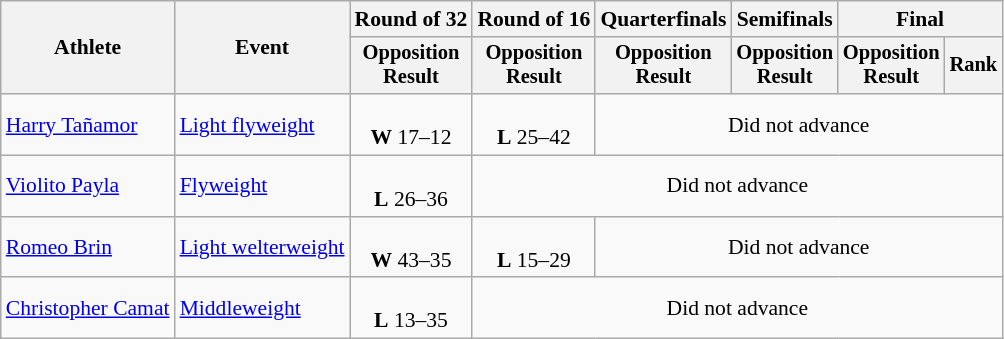<table class="wikitable" style="font-size:90%;">
<tr>
<th rowspan=2>Athlete</th>
<th rowspan=2>Event</th>
<th>Round of 32</th>
<th>Round of 16</th>
<th>Quarterfinals</th>
<th>Semifinals</th>
<th colspan=2>Final</th>
</tr>
<tr style="font-size:95%">
<th>Opposition<br>Result</th>
<th>Opposition<br>Result</th>
<th>Opposition<br>Result</th>
<th>Opposition<br>Result</th>
<th>Opposition<br>Result</th>
<th>Rank</th>
</tr>
<tr align=center>
<td align=left><a href='#'>Harry Tañamor</a></td>
<td align=left><a href='#'>Light flyweight</a></td>
<td><br><strong>W</strong> 17–12</td>
<td><br><strong>L</strong> 25–42</td>
<td colspan=4>Did not advance</td>
</tr>
<tr align=center>
<td align=left><a href='#'>Violito Payla</a></td>
<td align=left><a href='#'>Flyweight</a></td>
<td><br><strong>L</strong> 26–36</td>
<td colspan=5>Did not advance</td>
</tr>
<tr align=center>
<td align=left><a href='#'>Romeo Brin</a></td>
<td align=left><a href='#'>Light welterweight</a></td>
<td><br><strong>W</strong> 43–35</td>
<td><br><strong>L</strong> 15–29</td>
<td colspan=4>Did not advance</td>
</tr>
<tr align=center>
<td align=left><a href='#'>Christopher Camat</a></td>
<td align=left><a href='#'>Middleweight</a></td>
<td><br><strong>L</strong> 13–35</td>
<td colspan=5>Did not advance</td>
</tr>
</table>
